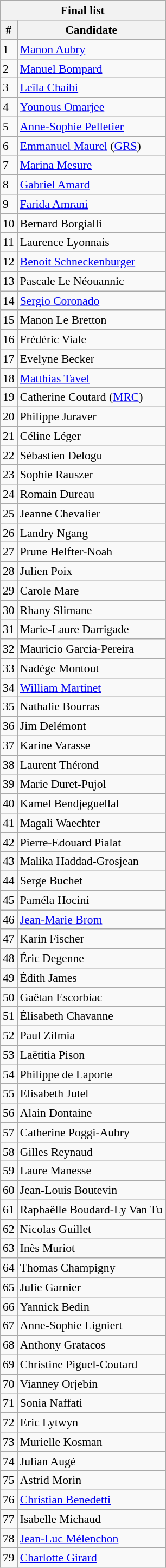<table class="wikitable mw-collapsible mw-collapsed" style="font-size:90%; float:right; padding:5px">
<tr>
<th colspan="2">Final list</th>
</tr>
<tr>
<th>#</th>
<th>Candidate</th>
</tr>
<tr>
<td>1</td>
<td><a href='#'>Manon Aubry</a></td>
</tr>
<tr>
<td>2</td>
<td><a href='#'>Manuel Bompard</a></td>
</tr>
<tr>
<td>3</td>
<td><a href='#'>Leïla Chaibi</a></td>
</tr>
<tr>
<td>4</td>
<td><a href='#'>Younous Omarjee</a></td>
</tr>
<tr>
<td>5</td>
<td><a href='#'>Anne-Sophie Pelletier</a></td>
</tr>
<tr>
<td>6</td>
<td><a href='#'>Emmanuel Maurel</a> (<a href='#'>GRS</a>)</td>
</tr>
<tr>
<td>7</td>
<td><a href='#'>Marina Mesure</a></td>
</tr>
<tr>
<td>8</td>
<td><a href='#'>Gabriel Amard</a></td>
</tr>
<tr>
<td>9</td>
<td><a href='#'>Farida Amrani</a></td>
</tr>
<tr>
<td>10</td>
<td>Bernard Borgialli</td>
</tr>
<tr>
<td>11</td>
<td>Laurence Lyonnais</td>
</tr>
<tr>
<td>12</td>
<td><a href='#'>Benoit Schneckenburger</a></td>
</tr>
<tr>
<td>13</td>
<td>Pascale Le Néouannic</td>
</tr>
<tr>
<td>14</td>
<td><a href='#'>Sergio Coronado</a></td>
</tr>
<tr>
<td>15</td>
<td>Manon Le Bretton</td>
</tr>
<tr>
<td>16</td>
<td>Frédéric Viale</td>
</tr>
<tr>
<td>17</td>
<td>Evelyne Becker</td>
</tr>
<tr>
<td>18</td>
<td><a href='#'>Matthias Tavel</a></td>
</tr>
<tr>
<td>19</td>
<td>Catherine Coutard (<a href='#'>MRC</a>)</td>
</tr>
<tr>
<td>20</td>
<td>Philippe Juraver</td>
</tr>
<tr>
<td>21</td>
<td>Céline Léger</td>
</tr>
<tr>
<td>22</td>
<td>Sébastien Delogu</td>
</tr>
<tr>
<td>23</td>
<td>Sophie Rauszer</td>
</tr>
<tr>
<td>24</td>
<td>Romain Dureau</td>
</tr>
<tr>
<td>25</td>
<td>Jeanne Chevalier</td>
</tr>
<tr>
<td>26</td>
<td>Landry Ngang</td>
</tr>
<tr>
<td>27</td>
<td>Prune Helfter-Noah</td>
</tr>
<tr>
<td>28</td>
<td>Julien Poix</td>
</tr>
<tr>
<td>29</td>
<td>Carole Mare</td>
</tr>
<tr>
<td>30</td>
<td>Rhany Slimane</td>
</tr>
<tr>
<td>31</td>
<td>Marie-Laure Darrigade</td>
</tr>
<tr>
<td>32</td>
<td>Mauricio Garcia-Pereira</td>
</tr>
<tr>
<td>33</td>
<td>Nadège Montout</td>
</tr>
<tr>
<td>34</td>
<td><a href='#'>William Martinet</a></td>
</tr>
<tr>
<td>35</td>
<td>Nathalie Bourras</td>
</tr>
<tr>
<td>36</td>
<td>Jim Delémont</td>
</tr>
<tr>
<td>37</td>
<td>Karine Varasse</td>
</tr>
<tr>
<td>38</td>
<td>Laurent Thérond</td>
</tr>
<tr>
<td>39</td>
<td>Marie Duret-Pujol</td>
</tr>
<tr>
<td>40</td>
<td>Kamel Bendjeguellal</td>
</tr>
<tr>
<td>41</td>
<td>Magali Waechter</td>
</tr>
<tr>
<td>42</td>
<td>Pierre-Edouard Pialat</td>
</tr>
<tr>
<td>43</td>
<td>Malika Haddad-Grosjean</td>
</tr>
<tr>
<td>44</td>
<td>Serge Buchet</td>
</tr>
<tr>
<td>45</td>
<td>Paméla Hocini</td>
</tr>
<tr>
<td>46</td>
<td><a href='#'>Jean-Marie Brom</a></td>
</tr>
<tr>
<td>47</td>
<td>Karin Fischer</td>
</tr>
<tr>
<td>48</td>
<td>Éric Degenne</td>
</tr>
<tr>
<td>49</td>
<td>Édith James</td>
</tr>
<tr>
<td>50</td>
<td>Gaëtan Escorbiac</td>
</tr>
<tr>
<td>51</td>
<td>Élisabeth Chavanne</td>
</tr>
<tr>
<td>52</td>
<td>Paul Zilmia</td>
</tr>
<tr>
<td>53</td>
<td>Laëtitia Pison</td>
</tr>
<tr>
<td>54</td>
<td>Philippe de Laporte</td>
</tr>
<tr>
<td>55</td>
<td>Elisabeth Jutel</td>
</tr>
<tr>
<td>56</td>
<td>Alain Dontaine</td>
</tr>
<tr>
<td>57</td>
<td>Catherine Poggi-Aubry</td>
</tr>
<tr>
<td>58</td>
<td>Gilles Reynaud</td>
</tr>
<tr>
<td>59</td>
<td>Laure Manesse</td>
</tr>
<tr>
<td>60</td>
<td>Jean-Louis Boutevin</td>
</tr>
<tr>
<td>61</td>
<td>Raphaëlle Boudard-Ly Van Tu</td>
</tr>
<tr>
<td>62</td>
<td>Nicolas Guillet</td>
</tr>
<tr>
<td>63</td>
<td>Inès Muriot</td>
</tr>
<tr>
<td>64</td>
<td>Thomas Champigny</td>
</tr>
<tr>
<td>65</td>
<td>Julie Garnier</td>
</tr>
<tr>
<td>66</td>
<td>Yannick Bedin</td>
</tr>
<tr>
<td>67</td>
<td>Anne-Sophie Ligniert</td>
</tr>
<tr>
<td>68</td>
<td>Anthony Gratacos</td>
</tr>
<tr>
<td>69</td>
<td>Christine Piguel-Coutard</td>
</tr>
<tr>
<td>70</td>
<td>Vianney Orjebin</td>
</tr>
<tr>
<td>71</td>
<td>Sonia Naffati</td>
</tr>
<tr>
<td>72</td>
<td>Eric Lytwyn</td>
</tr>
<tr>
<td>73</td>
<td>Murielle Kosman</td>
</tr>
<tr>
<td>74</td>
<td>Julian Augé</td>
</tr>
<tr>
<td>75</td>
<td>Astrid Morin</td>
</tr>
<tr>
<td>76</td>
<td><a href='#'>Christian Benedetti</a></td>
</tr>
<tr>
<td>77</td>
<td>Isabelle Michaud</td>
</tr>
<tr>
<td>78</td>
<td><a href='#'>Jean-Luc Mélenchon</a></td>
</tr>
<tr>
<td>79</td>
<td><a href='#'>Charlotte Girard</a></td>
</tr>
</table>
